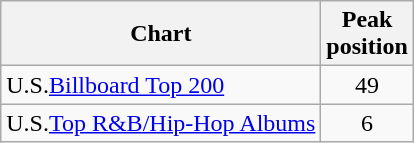<table class="wikitable">
<tr>
<th>Chart</th>
<th>Peak<br>position</th>
</tr>
<tr>
<td>U.S.<a href='#'>Billboard Top 200</a></td>
<td align="center">49</td>
</tr>
<tr>
<td>U.S.<a href='#'>Top R&B/Hip-Hop Albums</a></td>
<td align="center">6</td>
</tr>
</table>
